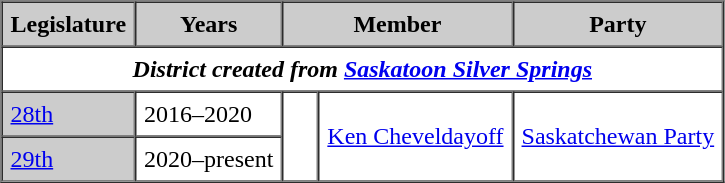<table border=1 cellpadding=5 cellspacing=0>
<tr bgcolor="CCCCCC">
<th>Legislature</th>
<th>Years</th>
<th colspan="2">Member</th>
<th>Party</th>
</tr>
<tr>
<td colspan="5" align="center"><strong><em>District created from <a href='#'>Saskatoon Silver Springs</a></em></strong></td>
</tr>
<tr>
<td bgcolor="CCCCCC"><a href='#'>28th</a></td>
<td>2016–2020</td>
<td rowspan=2 >   </td>
<td rowspan=2><a href='#'>Ken Cheveldayoff</a></td>
<td rowspan=2><a href='#'>Saskatchewan Party</a></td>
</tr>
<tr>
<td bgcolor="CCCCCC"><a href='#'>29th</a></td>
<td>2020–present</td>
</tr>
</table>
